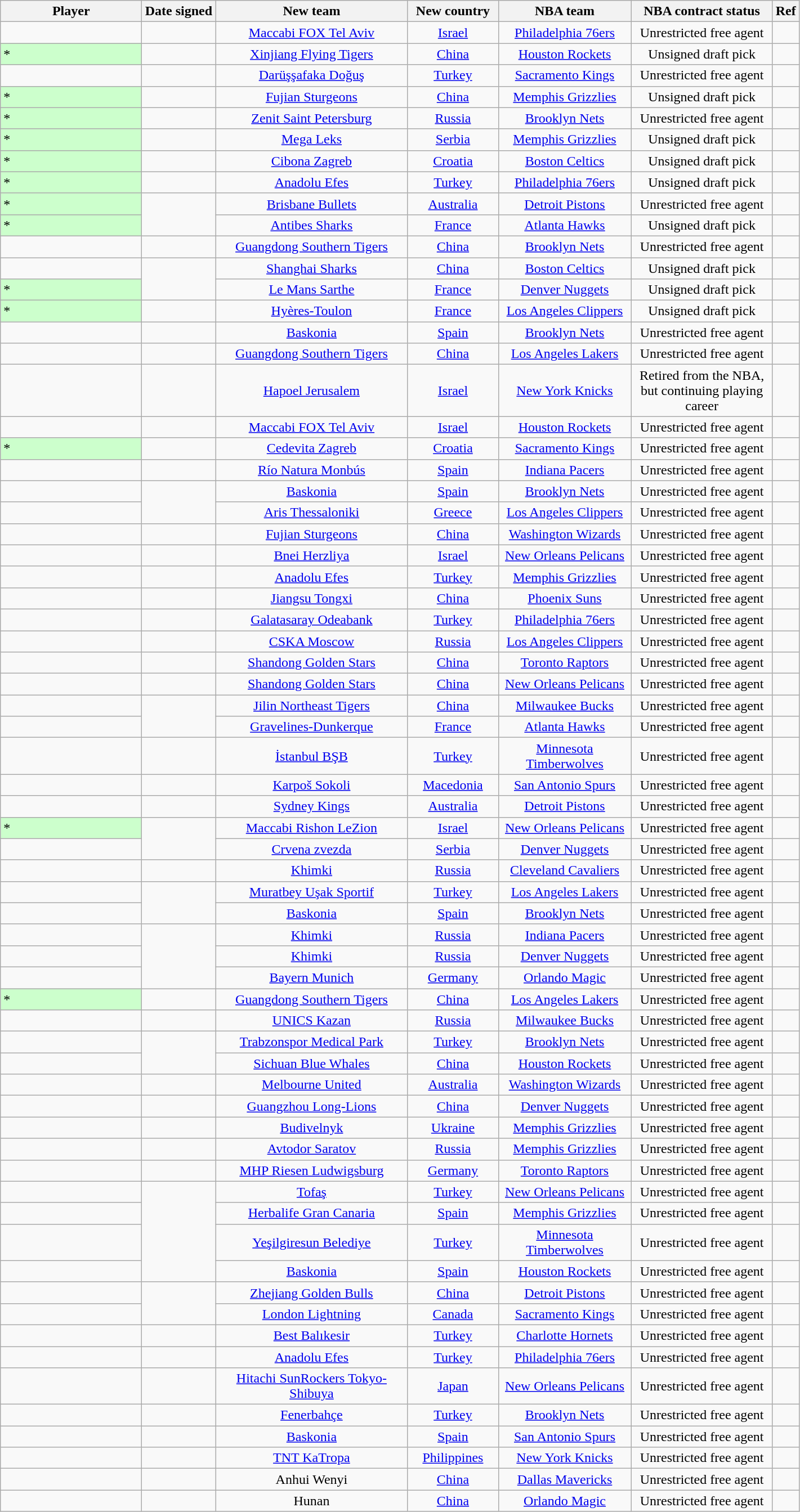<table class="wikitable sortable" style="text-align:left">
<tr>
<th style="width:160px">Player</th>
<th style="width:80px">Date signed</th>
<th style="width:220px">New team</th>
<th style="width:100px">New country</th>
<th style="width:150px">NBA team</th>
<th style="width:160px">NBA contract status</th>
<th class="unsortable">Ref</th>
</tr>
<tr>
<td align=left></td>
<td align=center></td>
<td align=center><a href='#'>Maccabi FOX Tel Aviv</a></td>
<td align=center><a href='#'>Israel</a></td>
<td align=center><a href='#'>Philadelphia 76ers</a></td>
<td align=center>Unrestricted free agent</td>
<td align=center></td>
</tr>
<tr>
<td style="width:20px; background:#cfc;">*</td>
<td align=center></td>
<td align=center><a href='#'>Xinjiang Flying Tigers</a></td>
<td align=center><a href='#'>China</a></td>
<td align=center><a href='#'>Houston Rockets</a></td>
<td align=center>Unsigned draft pick</td>
<td align=center></td>
</tr>
<tr>
<td align="left"></td>
<td align=center></td>
<td align=center><a href='#'>Darüşşafaka Doğuş</a></td>
<td align=center><a href='#'>Turkey</a></td>
<td align=center><a href='#'>Sacramento Kings</a></td>
<td align=center>Unrestricted free agent</td>
<td align=center></td>
</tr>
<tr>
<td style="width:20px; background:#cfc;">*</td>
<td align=center></td>
<td align=center><a href='#'>Fujian Sturgeons</a></td>
<td align=center><a href='#'>China</a></td>
<td align=center><a href='#'>Memphis Grizzlies</a></td>
<td align=center>Unsigned draft pick</td>
<td align=center></td>
</tr>
<tr>
<td style="width:20px; background:#cfc;">*</td>
<td align=center></td>
<td align=center><a href='#'>Zenit Saint Petersburg</a></td>
<td align=center><a href='#'>Russia</a></td>
<td align=center><a href='#'>Brooklyn Nets</a></td>
<td align=center>Unrestricted free agent</td>
<td align=center></td>
</tr>
<tr>
<td style="width:20px; background:#cfc;">*</td>
<td align=center></td>
<td align=center><a href='#'>Mega Leks</a></td>
<td align=center><a href='#'>Serbia</a></td>
<td align=center><a href='#'>Memphis Grizzlies</a></td>
<td align=center>Unsigned draft pick</td>
<td align=center></td>
</tr>
<tr>
<td style="width:20px; background:#cfc;">*</td>
<td align=center></td>
<td align=center><a href='#'>Cibona Zagreb</a></td>
<td align=center><a href='#'>Croatia</a></td>
<td align=center><a href='#'>Boston Celtics</a></td>
<td align=center>Unsigned draft pick</td>
<td align=center></td>
</tr>
<tr>
<td style="width:20px; background:#cfc;">*</td>
<td align=center></td>
<td align=center><a href='#'>Anadolu Efes</a></td>
<td align=center><a href='#'>Turkey</a></td>
<td align=center><a href='#'>Philadelphia 76ers</a></td>
<td align=center>Unsigned draft pick</td>
<td align=center></td>
</tr>
<tr>
<td style="width:20px; background:#cfc;">*</td>
<td rowspan=2 style="text-align:center"></td>
<td align=center><a href='#'>Brisbane Bullets</a></td>
<td align=center><a href='#'>Australia</a></td>
<td align=center><a href='#'>Detroit Pistons</a></td>
<td align=center>Unrestricted free agent</td>
<td align=center></td>
</tr>
<tr>
<td style="width:20px; background:#cfc;">*</td>
<td align=center><a href='#'>Antibes Sharks</a></td>
<td align=center><a href='#'>France</a></td>
<td align=center><a href='#'>Atlanta Hawks</a></td>
<td align=center>Unsigned draft pick</td>
<td align=center></td>
</tr>
<tr>
<td align="left"></td>
<td align=center></td>
<td align=center><a href='#'>Guangdong Southern Tigers</a></td>
<td align=center><a href='#'>China</a></td>
<td align=center><a href='#'>Brooklyn Nets</a></td>
<td align=center>Unrestricted free agent</td>
<td align=center></td>
</tr>
<tr>
<td align="left"></td>
<td rowspan=2 style="text-align:center"></td>
<td align=center><a href='#'>Shanghai Sharks</a></td>
<td align=center><a href='#'>China</a></td>
<td align=center><a href='#'>Boston Celtics</a></td>
<td align=center>Unsigned draft pick</td>
<td align=center></td>
</tr>
<tr>
<td style="width:20px; background:#cfc;">*</td>
<td align=center><a href='#'>Le Mans Sarthe</a></td>
<td align=center><a href='#'>France</a></td>
<td align=center><a href='#'>Denver Nuggets</a></td>
<td align=center>Unsigned draft pick</td>
<td align=center></td>
</tr>
<tr>
<td style="width:20px; background:#cfc;">*</td>
<td align=center></td>
<td align=center><a href='#'>Hyères-Toulon</a></td>
<td align=center><a href='#'>France</a></td>
<td align=center><a href='#'>Los Angeles Clippers</a></td>
<td align=center>Unsigned draft pick</td>
<td align=center></td>
</tr>
<tr>
<td align="left"></td>
<td align=center></td>
<td align=center><a href='#'>Baskonia</a></td>
<td align=center><a href='#'>Spain</a></td>
<td align=center><a href='#'>Brooklyn Nets</a></td>
<td align=center>Unrestricted free agent</td>
<td align=center></td>
</tr>
<tr>
<td align="left"></td>
<td align=center></td>
<td align=center><a href='#'>Guangdong Southern Tigers</a></td>
<td align=center><a href='#'>China</a></td>
<td align=center><a href='#'>Los Angeles Lakers</a></td>
<td align=center>Unrestricted free agent</td>
<td align=center></td>
</tr>
<tr>
<td align="left"></td>
<td align=center></td>
<td align=center><a href='#'>Hapoel Jerusalem</a></td>
<td align=center><a href='#'>Israel</a></td>
<td align=center><a href='#'>New York Knicks</a></td>
<td align=center>Retired from the NBA, but continuing playing career</td>
<td align=center></td>
</tr>
<tr>
<td align="left"></td>
<td align=center></td>
<td align=center><a href='#'>Maccabi FOX Tel Aviv</a></td>
<td align=center><a href='#'>Israel</a></td>
<td align=center><a href='#'>Houston Rockets</a></td>
<td align=center>Unrestricted free agent</td>
<td align=center></td>
</tr>
<tr>
<td style="width:20px; background:#cfc;">*</td>
<td align=center></td>
<td align=center><a href='#'>Cedevita Zagreb</a></td>
<td align=center><a href='#'>Croatia</a></td>
<td align=center><a href='#'>Sacramento Kings</a></td>
<td align=center>Unrestricted free agent</td>
<td align=center></td>
</tr>
<tr>
<td align="left"></td>
<td align=center></td>
<td align=center><a href='#'>Río Natura Monbús</a></td>
<td align=center><a href='#'>Spain</a></td>
<td align=center><a href='#'>Indiana Pacers</a></td>
<td align=center>Unrestricted free agent</td>
<td align=center></td>
</tr>
<tr>
<td align="left"></td>
<td rowspan=2 style="text-align:center"></td>
<td align=center><a href='#'>Baskonia</a></td>
<td align=center><a href='#'>Spain</a></td>
<td align=center><a href='#'>Brooklyn Nets</a></td>
<td align=center>Unrestricted free agent</td>
<td align=center></td>
</tr>
<tr>
<td align="left"></td>
<td align=center><a href='#'>Aris Thessaloniki</a></td>
<td align=center><a href='#'>Greece</a></td>
<td align=center><a href='#'>Los Angeles Clippers</a></td>
<td align=center>Unrestricted free agent</td>
<td align=center></td>
</tr>
<tr>
<td align="left"></td>
<td style="text-align:center"></td>
<td align=center><a href='#'>Fujian Sturgeons</a></td>
<td align=center><a href='#'>China</a></td>
<td align=center><a href='#'>Washington Wizards</a></td>
<td align=center>Unrestricted free agent</td>
<td align=center></td>
</tr>
<tr>
<td align="left"></td>
<td style="text-align:center"></td>
<td align=center><a href='#'>Bnei Herzliya</a></td>
<td align=center><a href='#'>Israel</a></td>
<td align=center><a href='#'>New Orleans Pelicans</a></td>
<td align=center>Unrestricted free agent</td>
<td align=center></td>
</tr>
<tr>
<td align="left"></td>
<td style="text-align:center"></td>
<td align=center><a href='#'>Anadolu Efes</a></td>
<td align=center><a href='#'>Turkey</a></td>
<td align=center><a href='#'>Memphis Grizzlies</a></td>
<td align=center>Unrestricted free agent</td>
<td align=center></td>
</tr>
<tr>
<td align="left"></td>
<td style="text-align:center"></td>
<td align=center><a href='#'>Jiangsu Tongxi</a></td>
<td align=center><a href='#'>China</a></td>
<td align=center><a href='#'>Phoenix Suns</a></td>
<td align=center>Unrestricted free agent</td>
<td align=center></td>
</tr>
<tr>
<td align="left"></td>
<td style="text-align:center"></td>
<td align=center><a href='#'>Galatasaray Odeabank</a></td>
<td align=center><a href='#'>Turkey</a></td>
<td align=center><a href='#'>Philadelphia 76ers</a></td>
<td align=center>Unrestricted free agent</td>
<td align=center></td>
</tr>
<tr>
<td align="left"></td>
<td style="text-align:center"></td>
<td align=center><a href='#'>CSKA Moscow</a></td>
<td align=center><a href='#'>Russia</a></td>
<td align=center><a href='#'>Los Angeles Clippers</a></td>
<td align=center>Unrestricted free agent</td>
<td align=center></td>
</tr>
<tr>
<td align="left"></td>
<td style="text-align:center"></td>
<td align=center><a href='#'>Shandong Golden Stars</a></td>
<td align=center><a href='#'>China</a></td>
<td align=center><a href='#'>Toronto Raptors</a></td>
<td align=center>Unrestricted free agent</td>
<td align=center></td>
</tr>
<tr>
<td align=left></td>
<td align=center></td>
<td align=center><a href='#'>Shandong Golden Stars</a></td>
<td align=center><a href='#'>China</a></td>
<td align=center><a href='#'>New Orleans Pelicans</a></td>
<td align=center>Unrestricted free agent</td>
<td align=center></td>
</tr>
<tr>
<td align="left"></td>
<td rowspan=2 style="text-align:center"></td>
<td align=center><a href='#'>Jilin Northeast Tigers</a></td>
<td align=center><a href='#'>China</a></td>
<td align=center><a href='#'>Milwaukee Bucks</a></td>
<td align=center>Unrestricted free agent</td>
<td align=center></td>
</tr>
<tr>
<td align="left"></td>
<td align=center><a href='#'>Gravelines-Dunkerque</a></td>
<td align=center><a href='#'>France</a></td>
<td align=center><a href='#'>Atlanta Hawks</a></td>
<td align=center>Unrestricted free agent</td>
<td align=center></td>
</tr>
<tr>
<td align=left></td>
<td align=center></td>
<td align=center><a href='#'>İstanbul BŞB</a></td>
<td align=center><a href='#'>Turkey</a></td>
<td align=center><a href='#'>Minnesota Timberwolves</a></td>
<td align=center>Unrestricted free agent</td>
<td align=center></td>
</tr>
<tr>
<td align=left></td>
<td align=center></td>
<td align=center><a href='#'>Karpoš Sokoli</a></td>
<td align=center><a href='#'>Macedonia</a></td>
<td align=center><a href='#'>San Antonio Spurs</a></td>
<td align=center>Unrestricted free agent</td>
<td align=center></td>
</tr>
<tr>
<td align=left></td>
<td align=center></td>
<td align=center><a href='#'>Sydney Kings</a></td>
<td align=center><a href='#'>Australia</a></td>
<td align=center><a href='#'>Detroit Pistons</a></td>
<td align=center>Unrestricted free agent</td>
<td align=center></td>
</tr>
<tr>
<td style="width:20px; background:#cfc;">*</td>
<td rowspan=2 style="text-align:center"></td>
<td align=center><a href='#'>Maccabi Rishon LeZion</a></td>
<td align=center><a href='#'>Israel</a></td>
<td align=center><a href='#'>New Orleans Pelicans</a></td>
<td align=center>Unrestricted free agent</td>
<td align=center></td>
</tr>
<tr>
<td align=left></td>
<td align=center><a href='#'>Crvena zvezda</a></td>
<td align=center><a href='#'>Serbia</a></td>
<td align=center><a href='#'>Denver Nuggets</a></td>
<td align=center>Unrestricted free agent</td>
<td align=center></td>
</tr>
<tr>
<td align=left></td>
<td align=center></td>
<td align=center><a href='#'>Khimki</a></td>
<td align=center><a href='#'>Russia</a></td>
<td align=center><a href='#'>Cleveland Cavaliers</a></td>
<td align=center>Unrestricted free agent</td>
<td align=center></td>
</tr>
<tr>
<td align="left"></td>
<td rowspan=2 style="text-align:center"></td>
<td align=center><a href='#'>Muratbey Uşak Sportif</a></td>
<td align=center><a href='#'>Turkey</a></td>
<td align=center><a href='#'>Los Angeles Lakers</a></td>
<td align=center>Unrestricted free agent</td>
<td align=center></td>
</tr>
<tr>
<td align=left></td>
<td align=center><a href='#'>Baskonia</a></td>
<td align=center><a href='#'>Spain</a></td>
<td align=center><a href='#'>Brooklyn Nets</a></td>
<td align=center>Unrestricted free agent</td>
<td align=center></td>
</tr>
<tr>
<td align="left"></td>
<td rowspan=3 style="text-align:center"></td>
<td align=center><a href='#'>Khimki</a></td>
<td align=center><a href='#'>Russia</a></td>
<td align=center><a href='#'>Indiana Pacers</a></td>
<td align=center>Unrestricted free agent</td>
<td align=center></td>
</tr>
<tr>
<td align="left"></td>
<td align=center><a href='#'>Khimki</a></td>
<td align=center><a href='#'>Russia</a></td>
<td align=center><a href='#'>Denver Nuggets</a></td>
<td align=center>Unrestricted free agent</td>
<td align=center></td>
</tr>
<tr>
<td align="left"></td>
<td align=center><a href='#'>Bayern Munich</a></td>
<td align=center><a href='#'>Germany</a></td>
<td align=center><a href='#'>Orlando Magic</a></td>
<td align=center>Unrestricted free agent</td>
<td align=center></td>
</tr>
<tr>
<td style="width:20px; background:#cfc;">*</td>
<td align=center></td>
<td align=center><a href='#'>Guangdong Southern Tigers</a></td>
<td align=center><a href='#'>China</a></td>
<td align=center><a href='#'>Los Angeles Lakers</a></td>
<td align=center>Unrestricted free agent</td>
<td align=center></td>
</tr>
<tr>
<td align=left></td>
<td align=center></td>
<td align=center><a href='#'>UNICS Kazan</a></td>
<td align=center><a href='#'>Russia</a></td>
<td align=center><a href='#'>Milwaukee Bucks</a></td>
<td align=center>Unrestricted free agent</td>
<td align=center></td>
</tr>
<tr>
<td align=left></td>
<td rowspan=2 style="text-align:center"></td>
<td align=center><a href='#'>Trabzonspor Medical Park</a></td>
<td align=center><a href='#'>Turkey</a></td>
<td align=center><a href='#'>Brooklyn Nets</a></td>
<td align=center>Unrestricted free agent</td>
<td align=center></td>
</tr>
<tr>
<td align=left></td>
<td align=center><a href='#'>Sichuan Blue Whales</a></td>
<td align=center><a href='#'>China</a></td>
<td align=center><a href='#'>Houston Rockets</a></td>
<td align=center>Unrestricted free agent</td>
<td align=center></td>
</tr>
<tr>
<td align=left></td>
<td align=center></td>
<td align=center><a href='#'>Melbourne United</a></td>
<td align=center><a href='#'>Australia</a></td>
<td align=center><a href='#'>Washington Wizards</a></td>
<td align=center>Unrestricted free agent</td>
<td align=center></td>
</tr>
<tr>
<td align=left></td>
<td align=center></td>
<td align=center><a href='#'>Guangzhou Long-Lions</a></td>
<td align=center><a href='#'>China</a></td>
<td align=center><a href='#'>Denver Nuggets</a></td>
<td align=center>Unrestricted free agent</td>
<td align=center></td>
</tr>
<tr>
<td align=left></td>
<td align=center></td>
<td align=center><a href='#'>Budivelnyk</a></td>
<td align=center><a href='#'>Ukraine</a></td>
<td align=center><a href='#'>Memphis Grizzlies</a></td>
<td align=center>Unrestricted free agent</td>
<td align=center></td>
</tr>
<tr>
<td align=left></td>
<td align=center></td>
<td align=center><a href='#'>Avtodor Saratov</a></td>
<td align=center><a href='#'>Russia</a></td>
<td align=center><a href='#'>Memphis Grizzlies</a></td>
<td align=center>Unrestricted free agent</td>
<td align=center></td>
</tr>
<tr>
<td align=left></td>
<td align=center></td>
<td align=center><a href='#'>MHP Riesen Ludwigsburg</a></td>
<td align=center><a href='#'>Germany</a></td>
<td align=center><a href='#'>Toronto Raptors</a></td>
<td align=center>Unrestricted free agent</td>
<td align=center></td>
</tr>
<tr>
<td align=left></td>
<td rowspan=4 style="text-align:center"></td>
<td align=center><a href='#'>Tofaş</a></td>
<td align=center><a href='#'>Turkey</a></td>
<td align=center><a href='#'>New Orleans Pelicans</a></td>
<td align=center>Unrestricted free agent</td>
<td align=center></td>
</tr>
<tr>
<td align=left></td>
<td align=center><a href='#'>Herbalife Gran Canaria</a></td>
<td align=center><a href='#'>Spain</a></td>
<td align=center><a href='#'>Memphis Grizzlies</a></td>
<td align=center>Unrestricted free agent</td>
<td align=center></td>
</tr>
<tr>
<td align=left></td>
<td align=center><a href='#'>Yeşilgiresun Belediye</a></td>
<td align=center><a href='#'>Turkey</a></td>
<td align=center><a href='#'>Minnesota Timberwolves</a></td>
<td align=center>Unrestricted free agent</td>
<td align=center></td>
</tr>
<tr>
<td align=left></td>
<td align=center><a href='#'>Baskonia</a></td>
<td align=center><a href='#'>Spain</a></td>
<td align=center><a href='#'>Houston Rockets</a></td>
<td align=center>Unrestricted free agent</td>
<td align=center></td>
</tr>
<tr>
<td align=left></td>
<td rowspan=2 style="text-align:center"></td>
<td align=center><a href='#'>Zhejiang Golden Bulls</a></td>
<td align=center><a href='#'>China</a></td>
<td align=center><a href='#'>Detroit Pistons</a></td>
<td align=center>Unrestricted free agent</td>
<td align=center></td>
</tr>
<tr>
<td align=left></td>
<td align=center><a href='#'>London Lightning</a></td>
<td align=center><a href='#'>Canada</a></td>
<td align=center><a href='#'>Sacramento Kings</a></td>
<td align=center>Unrestricted free agent</td>
<td align=center></td>
</tr>
<tr>
<td align=left></td>
<td align=center></td>
<td align=center><a href='#'>Best Balıkesir</a></td>
<td align=center><a href='#'>Turkey</a></td>
<td align=center><a href='#'>Charlotte Hornets</a></td>
<td align=center>Unrestricted free agent</td>
<td align=center></td>
</tr>
<tr>
<td align=left></td>
<td align=center></td>
<td align=center><a href='#'>Anadolu Efes</a></td>
<td align=center><a href='#'>Turkey</a></td>
<td align=center><a href='#'>Philadelphia 76ers</a></td>
<td align=center>Unrestricted free agent</td>
<td align=center></td>
</tr>
<tr>
<td align=left></td>
<td align=center></td>
<td align=center><a href='#'>Hitachi SunRockers Tokyo-Shibuya</a></td>
<td align=center><a href='#'>Japan</a></td>
<td align=center><a href='#'>New Orleans Pelicans</a></td>
<td align=center>Unrestricted free agent</td>
<td align=center></td>
</tr>
<tr>
<td align=left></td>
<td align=center></td>
<td align=center><a href='#'>Fenerbahçe</a></td>
<td align=center><a href='#'>Turkey</a></td>
<td align=center><a href='#'>Brooklyn Nets</a></td>
<td align=center>Unrestricted free agent</td>
<td align=center></td>
</tr>
<tr>
<td align=left></td>
<td align=center></td>
<td align=center><a href='#'>Baskonia</a></td>
<td align=center><a href='#'>Spain</a></td>
<td align=center><a href='#'>San Antonio Spurs</a></td>
<td align=center>Unrestricted free agent</td>
<td align=center></td>
</tr>
<tr>
<td align=left></td>
<td align=center></td>
<td align=center><a href='#'>TNT KaTropa</a></td>
<td align=center><a href='#'>Philippines</a></td>
<td align=center><a href='#'>New York Knicks</a></td>
<td align=center>Unrestricted free agent</td>
<td align=center></td>
</tr>
<tr>
<td align=left></td>
<td align=center></td>
<td align=center>Anhui Wenyi</td>
<td align=center><a href='#'>China</a></td>
<td align=center><a href='#'>Dallas Mavericks</a></td>
<td align=center>Unrestricted free agent</td>
<td align=center></td>
</tr>
<tr>
<td align=left></td>
<td align=center></td>
<td align=center>Hunan</td>
<td align=center><a href='#'>China</a></td>
<td align=center><a href='#'>Orlando Magic</a></td>
<td align=center>Unrestricted free agent</td>
<td align=center></td>
</tr>
</table>
